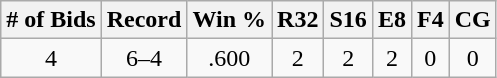<table class="wikitable">
<tr>
<th># of Bids</th>
<th>Record</th>
<th>Win %</th>
<th>R32</th>
<th>S16</th>
<th>E8</th>
<th>F4</th>
<th>CG</th>
</tr>
<tr align="center">
<td>4</td>
<td>6–4</td>
<td>.600</td>
<td>2</td>
<td>2</td>
<td>2</td>
<td>0</td>
<td>0</td>
</tr>
</table>
